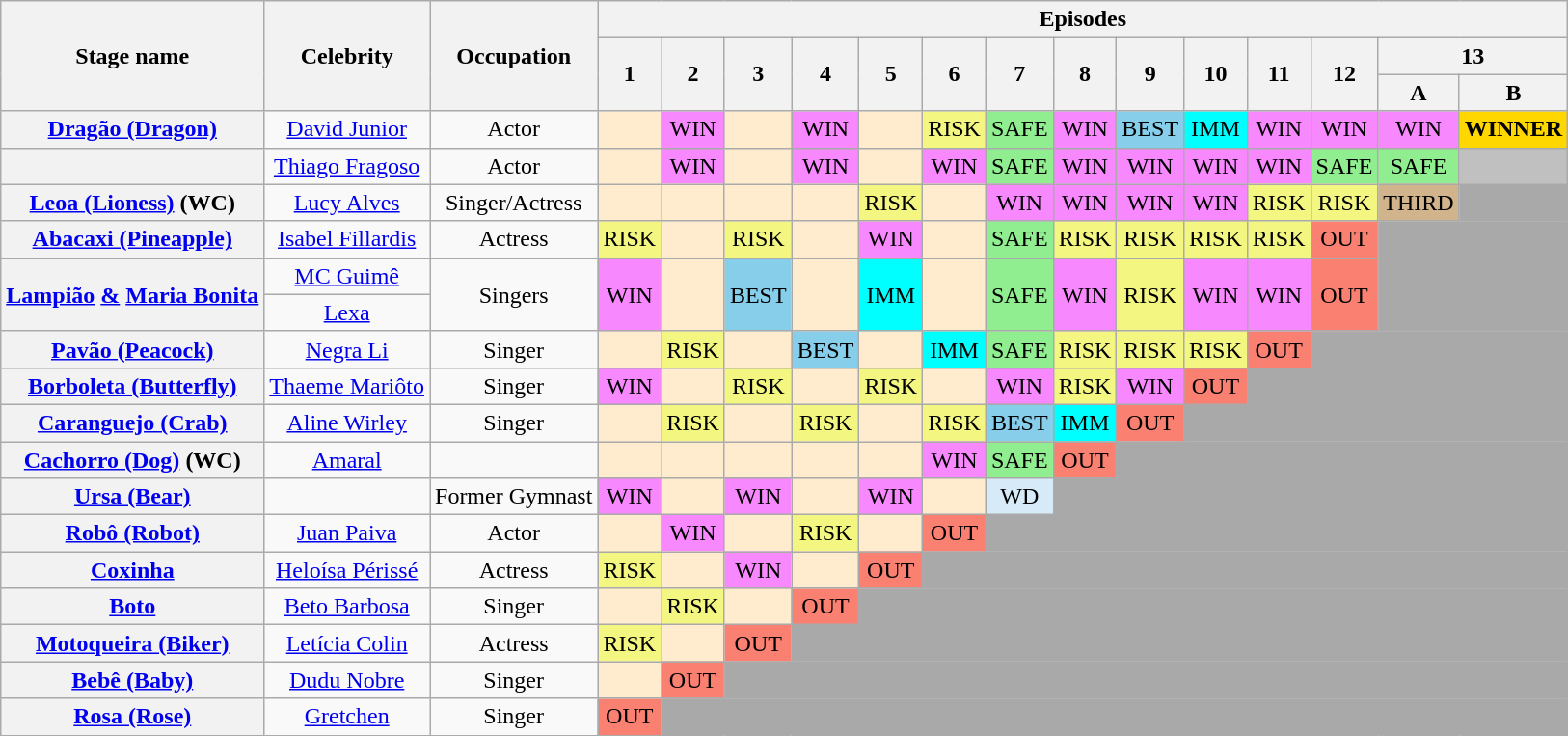<table class="wikitable" style="text-align:center; ">
<tr>
<th rowspan=3>Stage name</th>
<th rowspan=3>Celebrity</th>
<th rowspan=3>Occupation</th>
<th colspan=15>Episodes</th>
</tr>
<tr>
<th rowspan="2">1</th>
<th rowspan="2">2</th>
<th rowspan="2">3</th>
<th rowspan="2">4</th>
<th rowspan="2">5</th>
<th rowspan="2">6</th>
<th rowspan="2">7</th>
<th rowspan="2">8</th>
<th rowspan="2">9</th>
<th rowspan="2">10</th>
<th rowspan="2">11</th>
<th rowspan="2">12</th>
<th colspan=3>13</th>
</tr>
<tr>
<th>A</th>
<th>B</th>
</tr>
<tr>
<th><a href='#'>Dragão (Dragon)</a></th>
<td><a href='#'>David Junior</a></td>
<td>Actor</td>
<td style="background:#FFEBCD"></td>
<td style="background:#F888FD">WIN</td>
<td style="background:#FFEBCD"></td>
<td style="background:#F888FD">WIN</td>
<td style="background:#FFEBCD"></td>
<td style="background:#F3F781">RISK</td>
<td style="background:lightgreen">SAFE</td>
<td style="background:#F888FD">WIN</td>
<td style="background: skyblue">BEST</td>
<td style="background:cyan">IMM</td>
<td style="background:#F888FD">WIN</td>
<td style="background:#F888FD">WIN</td>
<td style="background:#F888FD">WIN</td>
<td bgcolor="#FFD700" width=060><strong>WINNER</strong></td>
</tr>
<tr>
<th></th>
<td><a href='#'>Thiago Fragoso</a></td>
<td>Actor</td>
<td style="background:#FFEBCD"></td>
<td style="background:#F888FD">WIN</td>
<td style="background:#FFEBCD"></td>
<td style="background:#F888FD">WIN</td>
<td style="background:#FFEBCD"></td>
<td style="background:#F888FD">WIN</td>
<td style="background:lightgreen">SAFE</td>
<td style="background:#F888FD">WIN</td>
<td style="background:#F888FD">WIN</td>
<td style="background:#F888FD">WIN</td>
<td style="background:#F888FD">WIN</td>
<td style="background:lightgreen">SAFE</td>
<td style="background:lightgreen">SAFE</td>
<td bgcolor="#C0C0C0"></td>
</tr>
<tr>
<th><a href='#'>Leoa (Lioness)</a> (WC)</th>
<td><a href='#'>Lucy Alves</a></td>
<td>Singer/Actress</td>
<td style="background:#FFEBCD"></td>
<td style="background:#FFEBCD"></td>
<td style="background:#FFEBCD"></td>
<td style="background:#FFEBCD"></td>
<td style="background:#F3F781">RISK</td>
<td style="background:#FFEBCD"></td>
<td style="background:#F888FD">WIN</td>
<td style="background:#F888FD">WIN</td>
<td style="background:#F888FD">WIN</td>
<td style="background:#F888FD">WIN</td>
<td style="background:#F3F781">RISK</td>
<td style="background:#F3F781">RISK</td>
<td bgcolor=tan>THIRD</td>
<td style="background:darkgrey"></td>
</tr>
<tr>
<th><a href='#'>Abacaxi (Pineapple)</a></th>
<td><a href='#'>Isabel Fillardis</a></td>
<td>Actress</td>
<td style="background:#F3F781">RISK</td>
<td style="background:#FFEBCD"></td>
<td style="background:#F3F781">RISK</td>
<td style="background:#FFEBCD"></td>
<td style="background:#F888FD">WIN</td>
<td style="background:#FFEBCD"></td>
<td style="background:lightgreen">SAFE</td>
<td style="background:#F3F781">RISK</td>
<td style="background:#F3F781">RISK</td>
<td style="background:#F3F781">RISK</td>
<td style="background:#F3F781">RISK</td>
<td style="background:salmon">OUT</td>
<td colspan=2 style="background:darkgrey"></td>
</tr>
<tr>
<th rowspan="2"><a href='#'>Lampião</a> <a href='#'>&</a> <a href='#'>Maria Bonita</a></th>
<td><a href='#'>MC Guimê</a></td>
<td rowspan="2">Singers</td>
<td rowspan="2" style="background:#F888FD">WIN</td>
<td rowspan="2" style="background:#FFEBCD"></td>
<td rowspan="2" style="background: skyblue">BEST</td>
<td rowspan="2" style="background:#FFEBCD"></td>
<td rowspan="2" style="background:cyan">IMM</td>
<td rowspan="2" style="background:#FFEBCD"></td>
<td rowspan="2" style="background:lightgreen">SAFE</td>
<td rowspan="2" style="background:#F888FD">WIN</td>
<td rowspan="2" style="background:#F3F781">RISK</td>
<td rowspan="2" style="background:#F888FD">WIN</td>
<td rowspan="2" style="background:#F888FD">WIN</td>
<td rowspan="2" style="background:salmon">OUT</td>
<td colspan=3 style="background:darkgrey"></td>
</tr>
<tr>
<td><a href='#'>Lexa</a></td>
<td colspan=4 style="background:darkgrey"></td>
</tr>
<tr>
<th><a href='#'>Pavão (Peacock)</a></th>
<td><a href='#'>Negra Li</a></td>
<td>Singer</td>
<td style="background:#FFEBCD"></td>
<td style="background:#F3F781">RISK</td>
<td style="background:#FFEBCD"></td>
<td style="background: skyblue">BEST</td>
<td style="background:#FFEBCD"></td>
<td style="background:cyan">IMM</td>
<td style="background:lightgreen">SAFE</td>
<td style="background:#F3F781">RISK</td>
<td style="background:#F3F781">RISK</td>
<td style="background:#F3F781">RISK</td>
<td style="background:salmon">OUT</td>
<td colspan=4 style="background:darkgrey"></td>
</tr>
<tr>
<th><a href='#'>Borboleta (Butterfly)</a></th>
<td><a href='#'>Thaeme Mariôto</a></td>
<td>Singer</td>
<td style="background:#F888FD">WIN</td>
<td style="background:#FFEBCD"></td>
<td style="background:#F3F781">RISK</td>
<td style="background:#FFEBCD"></td>
<td style="background:#F3F781">RISK</td>
<td style="background:#FFEBCD"></td>
<td style="background:#F888FD">WIN</td>
<td style="background:#F3F781">RISK</td>
<td style="background:#F888FD">WIN</td>
<td style="background:salmon">OUT</td>
<td colspan=5 style="background:darkgrey"></td>
</tr>
<tr>
<th><a href='#'>Caranguejo (Crab)</a></th>
<td><a href='#'>Aline Wirley</a></td>
<td>Singer</td>
<td style="background:#FFEBCD"></td>
<td style="background:#F3F781">RISK</td>
<td style="background:#FFEBCD"></td>
<td style="background:#F3F781">RISK</td>
<td style="background:#FFEBCD"></td>
<td style="background:#F3F781">RISK</td>
<td style="background:skyblue">BEST</td>
<td style="background:cyan">IMM</td>
<td style="background:salmon">OUT</td>
<td colspan= 6 style="background:darkgrey"></td>
</tr>
<tr>
<th><a href='#'>Cachorro (Dog)</a> (WC)</th>
<td><a href='#'>Amaral</a></td>
<td></td>
<td style="background:#FFEBCD"></td>
<td style="background:#FFEBCD"></td>
<td style="background:#FFEBCD"></td>
<td style="background:#FFEBCD"></td>
<td style="background:#FFEBCD"></td>
<td style="background:#F888FD">WIN</td>
<td style="background:lightgreen">SAFE</td>
<td style="background:salmon">OUT</td>
<td colspan=7 style="background:darkgrey"></td>
</tr>
<tr>
<th><a href='#'>Ursa (Bear)</a></th>
<td></td>
<td>Former Gymnast</td>
<td style="background:#F888FD">WIN</td>
<td style="background:#FFEBCD"></td>
<td style="background:#F888FD">WIN</td>
<td style="background:#FFEBCD"></td>
<td style="background:#F888FD">WIN</td>
<td style="background:#FFEBCD"></td>
<td bgcolor="#D6EAF8">WD</td>
<td colspan=8 style="background:darkgrey"></td>
</tr>
<tr>
<th><a href='#'>Robô (Robot)</a></th>
<td><a href='#'>Juan Paiva</a></td>
<td>Actor</td>
<td style="background:#FFEBCD"></td>
<td style="background:#F888FD">WIN</td>
<td style="background:#FFEBCD"></td>
<td style="background:#F3F781">RISK</td>
<td style="background:#FFEBCD"></td>
<td style="background:salmon">OUT</td>
<td colspan=9 style="background:darkgrey"></td>
</tr>
<tr>
<th><a href='#'>Coxinha</a></th>
<td><a href='#'>Heloísa Périssé</a></td>
<td>Actress</td>
<td style="background:#F3F781">RISK</td>
<td style="background:#FFEBCD"></td>
<td style="background:#F888FD">WIN</td>
<td style="background:#FFEBCD"></td>
<td style="background:salmon">OUT</td>
<td colspan=10 style="background:darkgrey"></td>
</tr>
<tr>
<th><a href='#'>Boto</a></th>
<td><a href='#'>Beto Barbosa</a></td>
<td>Singer</td>
<td style="background:#FFEBCD"></td>
<td style="background:#F3F781">RISK</td>
<td style="background:#FFEBCD"></td>
<td style="background:salmon;">OUT</td>
<td colspan=11 style="background:darkgrey"></td>
</tr>
<tr>
<th><a href='#'>Motoqueira (Biker)</a></th>
<td><a href='#'>Letícia Colin</a></td>
<td>Actress</td>
<td style="background:#F3F781">RISK</td>
<td style="background:#FFEBCD"></td>
<td style="background:salmon;">OUT</td>
<td colspan=12 style="background:darkgrey"></td>
</tr>
<tr>
<th><a href='#'>Bebê (Baby)</a></th>
<td><a href='#'>Dudu Nobre</a></td>
<td>Singer</td>
<td style="background:#FFEBCD"></td>
<td style="background:salmon;">OUT</td>
<td colspan=13 style="background:darkgrey"></td>
</tr>
<tr>
<th><a href='#'>Rosa (Rose)</a></th>
<td><a href='#'>Gretchen</a></td>
<td>Singer</td>
<td style="background:salmon;">OUT</td>
<td colspan=14 style="background:darkgrey"></td>
</tr>
</table>
